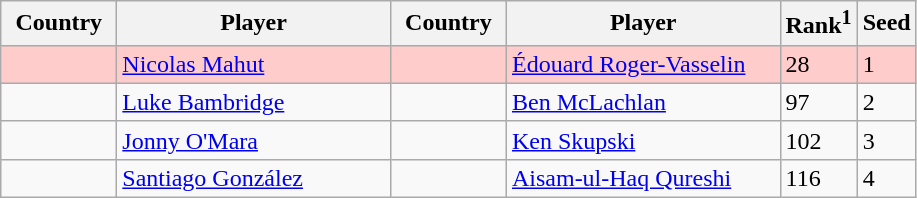<table class="sortable wikitable">
<tr>
<th width="70">Country</th>
<th width="175">Player</th>
<th width="70">Country</th>
<th width="175">Player</th>
<th>Rank<sup>1</sup></th>
<th>Seed</th>
</tr>
<tr style="background:#fcc;">
<td></td>
<td><a href='#'>Nicolas Mahut</a></td>
<td></td>
<td><a href='#'>Édouard Roger-Vasselin</a></td>
<td>28</td>
<td>1</td>
</tr>
<tr>
<td></td>
<td><a href='#'>Luke Bambridge</a></td>
<td></td>
<td><a href='#'>Ben McLachlan</a></td>
<td>97</td>
<td>2</td>
</tr>
<tr>
<td></td>
<td><a href='#'>Jonny O'Mara</a></td>
<td></td>
<td><a href='#'>Ken Skupski</a></td>
<td>102</td>
<td>3</td>
</tr>
<tr>
<td></td>
<td><a href='#'>Santiago González</a></td>
<td></td>
<td><a href='#'>Aisam-ul-Haq Qureshi</a></td>
<td>116</td>
<td>4</td>
</tr>
</table>
